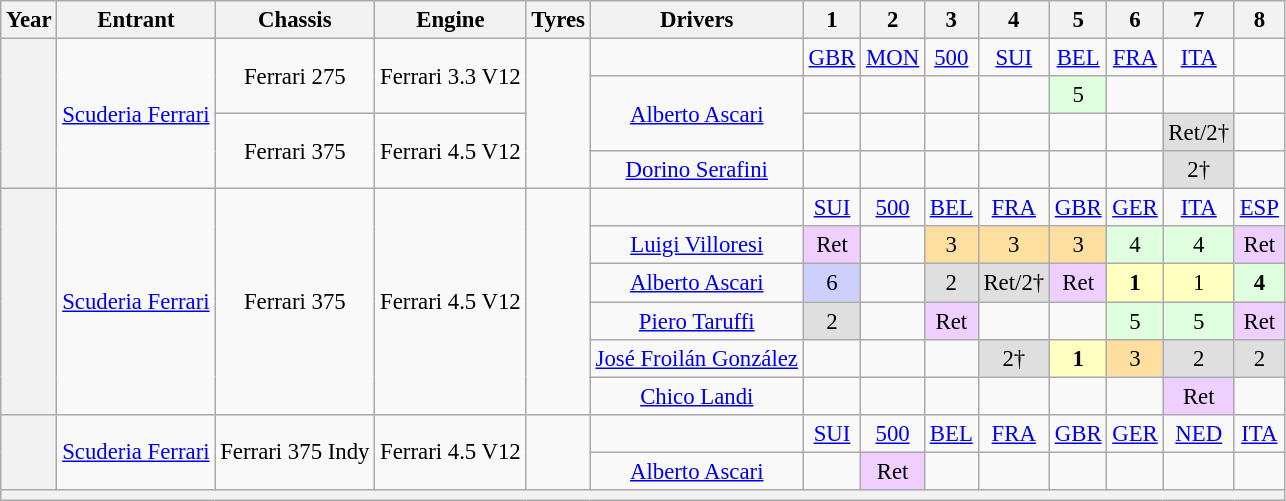<table class="wikitable" style="text-align:center; font-size:95%">
<tr>
<th>Year</th>
<th>Entrant</th>
<th>Chassis</th>
<th>Engine</th>
<th>Tyres</th>
<th>Drivers</th>
<th>1</th>
<th>2</th>
<th>3</th>
<th>4</th>
<th>5</th>
<th>6</th>
<th>7</th>
<th>8</th>
</tr>
<tr>
<th rowspan="4"></th>
<td rowspan="4"><a href='#'>Scuderia Ferrari</a></td>
<td rowspan="2">Ferrari 275</td>
<td rowspan="2">Ferrari 3.3 V12</td>
<td rowspan="4"></td>
<td></td>
<td><a href='#'>GBR</a></td>
<td><a href='#'>MON</a></td>
<td><a href='#'>500</a></td>
<td><a href='#'>SUI</a></td>
<td><a href='#'>BEL</a></td>
<td><a href='#'>FRA</a></td>
<td><a href='#'>ITA</a></td>
<td></td>
</tr>
<tr>
<td rowspan="2"><a href='#'>Alberto Ascari</a></td>
<td></td>
<td></td>
<td></td>
<td></td>
<td style="background:#DFFFDF;">5</td>
<td></td>
<td></td>
<td></td>
</tr>
<tr>
<td rowspan="2">Ferrari 375</td>
<td rowspan="2">Ferrari 4.5 V12</td>
<td></td>
<td></td>
<td></td>
<td></td>
<td></td>
<td></td>
<td style="background:#DFDFDF;">Ret/2†</td>
<td></td>
</tr>
<tr>
<td><a href='#'>Dorino Serafini</a></td>
<td></td>
<td></td>
<td></td>
<td></td>
<td></td>
<td></td>
<td style="background:#DFDFDF;">2†</td>
<td></td>
</tr>
<tr>
<th rowspan="6"></th>
<td rowspan="6"><a href='#'>Scuderia Ferrari</a></td>
<td rowspan="6">Ferrari 375</td>
<td rowspan="6">Ferrari 4.5 V12</td>
<td rowspan="6"></td>
<td></td>
<td><a href='#'>SUI</a></td>
<td><a href='#'>500</a></td>
<td><a href='#'>BEL</a></td>
<td><a href='#'>FRA</a></td>
<td><a href='#'>GBR</a></td>
<td><a href='#'>GER</a></td>
<td><a href='#'>ITA</a></td>
<td><a href='#'>ESP</a></td>
</tr>
<tr>
<td><a href='#'>Luigi Villoresi</a></td>
<td style="background:#EFCFFF;">Ret</td>
<td></td>
<td style="background:#FFDF9F;">3</td>
<td style="background:#FFDF9F;">3</td>
<td style="background:#FFDF9F;">3</td>
<td style="background:#DFFFDF;">4</td>
<td style="background:#DFFFDF;">4</td>
<td style="background:#EFCFFF;">Ret</td>
</tr>
<tr>
<td><a href='#'>Alberto Ascari</a></td>
<td style="background:#CFCFFF;">6</td>
<td></td>
<td style="background:#DFDFDF;">2</td>
<td style="background:#DFDFDF;">Ret/2†</td>
<td style="background:#EFCFFF;">Ret</td>
<td style="background:#FFFFBF;"><strong>1</strong></td>
<td style="background:#FFFFBF;">1</td>
<td style="background:#DFFFDF;"><strong>4</strong></td>
</tr>
<tr>
<td><a href='#'>Piero Taruffi</a></td>
<td style="background:#DFDFDF;">2</td>
<td></td>
<td style="background:#EFCFFF;">Ret</td>
<td></td>
<td></td>
<td style="background:#DFFFDF;">5</td>
<td style="background:#DFFFDF;">5</td>
<td style="background:#EFCFFF;">Ret</td>
</tr>
<tr>
<td><a href='#'>José Froilán González</a></td>
<td></td>
<td></td>
<td></td>
<td style="background:#DFDFDF;">2†</td>
<td style="background:#FFFFBF;"><strong>1</strong></td>
<td style="background:#FFDF9F;">3</td>
<td style="background:#DFDFDF;">2</td>
<td style="background:#DFDFDF;">2</td>
</tr>
<tr>
<td><a href='#'>Chico Landi</a></td>
<td></td>
<td></td>
<td></td>
<td></td>
<td></td>
<td></td>
<td style="background:#EFCFFF;">Ret</td>
<td></td>
</tr>
<tr>
<th rowspan="2"></th>
<td rowspan="2"><a href='#'>Scuderia Ferrari</a></td>
<td rowspan="2">Ferrari 375 Indy</td>
<td rowspan="2">Ferrari 4.5 V12</td>
<td rowspan="2"></td>
<td></td>
<td><a href='#'>SUI</a></td>
<td><a href='#'>500</a></td>
<td><a href='#'>BEL</a></td>
<td><a href='#'>FRA</a></td>
<td><a href='#'>GBR</a></td>
<td><a href='#'>GER</a></td>
<td><a href='#'>NED</a></td>
<td><a href='#'>ITA</a></td>
</tr>
<tr>
<td><a href='#'>Alberto Ascari</a></td>
<td></td>
<td style="background:#EFCFFF;">Ret</td>
<td></td>
<td></td>
<td></td>
<td></td>
<td></td>
<td></td>
</tr>
<tr>
<th colspan="14"></th>
</tr>
</table>
